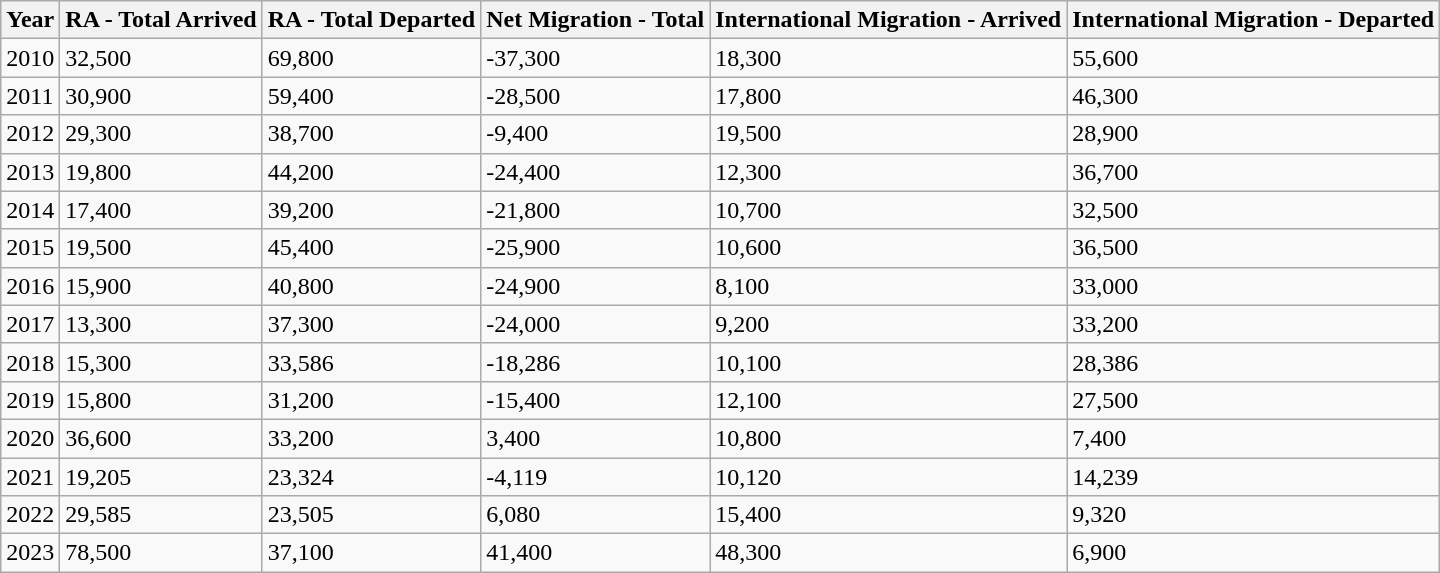<table class="wikitable sortable">
<tr>
<th>Year</th>
<th>RA - Total Arrived</th>
<th>RA - Total Departed</th>
<th>Net Migration - Total</th>
<th>International Migration - Arrived</th>
<th>International Migration - Departed</th>
</tr>
<tr>
<td>2010</td>
<td>32,500</td>
<td>69,800</td>
<td>-37,300</td>
<td>18,300</td>
<td>55,600</td>
</tr>
<tr>
<td>2011</td>
<td>30,900</td>
<td>59,400</td>
<td>-28,500</td>
<td>17,800</td>
<td>46,300</td>
</tr>
<tr>
<td>2012</td>
<td>29,300</td>
<td>38,700</td>
<td>-9,400</td>
<td>19,500</td>
<td>28,900</td>
</tr>
<tr>
<td>2013</td>
<td>19,800</td>
<td>44,200</td>
<td>-24,400</td>
<td>12,300</td>
<td>36,700</td>
</tr>
<tr>
<td>2014</td>
<td>17,400</td>
<td>39,200</td>
<td>-21,800</td>
<td>10,700</td>
<td>32,500</td>
</tr>
<tr>
<td>2015</td>
<td>19,500</td>
<td>45,400</td>
<td>-25,900</td>
<td>10,600</td>
<td>36,500</td>
</tr>
<tr>
<td>2016</td>
<td>15,900</td>
<td>40,800</td>
<td>-24,900</td>
<td>8,100</td>
<td>33,000</td>
</tr>
<tr>
<td>2017</td>
<td>13,300</td>
<td>37,300</td>
<td>-24,000</td>
<td>9,200</td>
<td>33,200</td>
</tr>
<tr>
<td>2018</td>
<td>15,300</td>
<td>33,586</td>
<td>-18,286</td>
<td>10,100</td>
<td>28,386</td>
</tr>
<tr>
<td>2019</td>
<td>15,800</td>
<td>31,200</td>
<td>-15,400</td>
<td>12,100</td>
<td>27,500</td>
</tr>
<tr>
<td>2020</td>
<td>36,600</td>
<td>33,200</td>
<td>3,400</td>
<td>10,800</td>
<td>7,400</td>
</tr>
<tr>
<td>2021</td>
<td>19,205</td>
<td>23,324</td>
<td>-4,119</td>
<td>10,120</td>
<td>14,239</td>
</tr>
<tr>
<td>2022</td>
<td>29,585</td>
<td>23,505</td>
<td>6,080</td>
<td>15,400</td>
<td>9,320</td>
</tr>
<tr>
<td>2023</td>
<td>78,500</td>
<td>37,100</td>
<td>41,400</td>
<td>48,300</td>
<td>6,900</td>
</tr>
</table>
